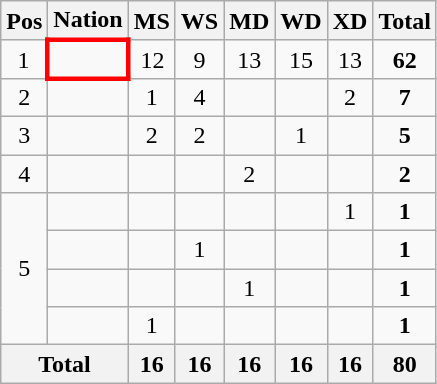<table class="wikitable" style="text-align:center">
<tr>
<th>Pos</th>
<th>Nation</th>
<th>MS</th>
<th>WS</th>
<th>MD</th>
<th>WD</th>
<th>XD</th>
<th>Total</th>
</tr>
<tr>
<td>1</td>
<td align=left style="border: 3px solid red"></td>
<td>12</td>
<td>9</td>
<td>13</td>
<td>15</td>
<td>13</td>
<td><strong>62</strong></td>
</tr>
<tr>
<td>2</td>
<td align=left></td>
<td>1</td>
<td>4</td>
<td></td>
<td></td>
<td>2</td>
<td><strong>7</strong></td>
</tr>
<tr>
<td>3</td>
<td align=left></td>
<td>2</td>
<td>2</td>
<td></td>
<td>1</td>
<td></td>
<td><strong>5</strong></td>
</tr>
<tr>
<td>4</td>
<td align=left></td>
<td></td>
<td></td>
<td>2</td>
<td></td>
<td></td>
<td><strong>2</strong></td>
</tr>
<tr>
<td rowspan="4">5</td>
<td align=left></td>
<td></td>
<td></td>
<td></td>
<td></td>
<td>1</td>
<td><strong>1</strong></td>
</tr>
<tr>
<td align=left></td>
<td></td>
<td>1</td>
<td></td>
<td></td>
<td></td>
<td><strong>1</strong></td>
</tr>
<tr>
<td align=left></td>
<td></td>
<td></td>
<td>1</td>
<td></td>
<td></td>
<td><strong>1</strong></td>
</tr>
<tr>
<td align=left></td>
<td>1</td>
<td></td>
<td></td>
<td></td>
<td></td>
<td><strong>1</strong></td>
</tr>
<tr>
<th colspan="2">Total</th>
<th>16</th>
<th>16</th>
<th>16</th>
<th>16</th>
<th>16</th>
<th>80</th>
</tr>
</table>
